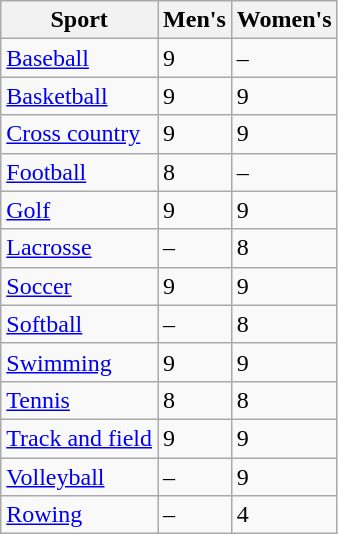<table class="wikitable sortable">
<tr>
<th>Sport</th>
<th>Men's</th>
<th>Women's</th>
</tr>
<tr>
<td><a href='#'>Baseball</a></td>
<td>9</td>
<td>–</td>
</tr>
<tr>
<td><a href='#'>Basketball</a></td>
<td>9</td>
<td>9</td>
</tr>
<tr>
<td><a href='#'>Cross country</a></td>
<td>9</td>
<td>9</td>
</tr>
<tr>
<td><a href='#'>Football</a></td>
<td>8</td>
<td>–</td>
</tr>
<tr>
<td><a href='#'>Golf</a></td>
<td>9</td>
<td>9</td>
</tr>
<tr>
<td><a href='#'>Lacrosse</a></td>
<td>–</td>
<td>8</td>
</tr>
<tr>
<td><a href='#'>Soccer</a></td>
<td>9</td>
<td>9</td>
</tr>
<tr>
<td><a href='#'>Softball</a></td>
<td>–</td>
<td>8</td>
</tr>
<tr>
<td><a href='#'>Swimming</a></td>
<td>9</td>
<td>9</td>
</tr>
<tr>
<td><a href='#'>Tennis</a></td>
<td>8</td>
<td>8</td>
</tr>
<tr>
<td><a href='#'>Track and field</a></td>
<td>9</td>
<td>9</td>
</tr>
<tr>
<td><a href='#'>Volleyball</a></td>
<td>–</td>
<td>9</td>
</tr>
<tr>
<td><a href='#'>Rowing</a></td>
<td>–</td>
<td>4</td>
</tr>
</table>
